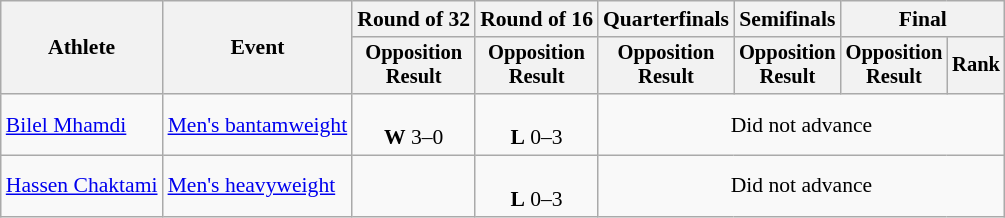<table class="wikitable" style="font-size:90%">
<tr>
<th rowspan="2">Athlete</th>
<th rowspan="2">Event</th>
<th>Round of 32</th>
<th>Round of 16</th>
<th>Quarterfinals</th>
<th>Semifinals</th>
<th colspan=2>Final</th>
</tr>
<tr style="font-size:95%">
<th>Opposition<br>Result</th>
<th>Opposition<br>Result</th>
<th>Opposition<br>Result</th>
<th>Opposition<br>Result</th>
<th>Opposition<br>Result</th>
<th>Rank</th>
</tr>
<tr align=center>
<td align=left><a href='#'>Bilel Mhamdi</a></td>
<td align=left><a href='#'>Men's bantamweight</a></td>
<td><br><strong>W</strong> 3–0</td>
<td><br><strong>L</strong> 0–3</td>
<td colspan=4>Did not advance</td>
</tr>
<tr align=center>
<td align=left><a href='#'>Hassen Chaktami</a></td>
<td align=left><a href='#'>Men's heavyweight</a></td>
<td></td>
<td><br><strong>L</strong> 0–3</td>
<td colspan=4>Did not advance</td>
</tr>
</table>
